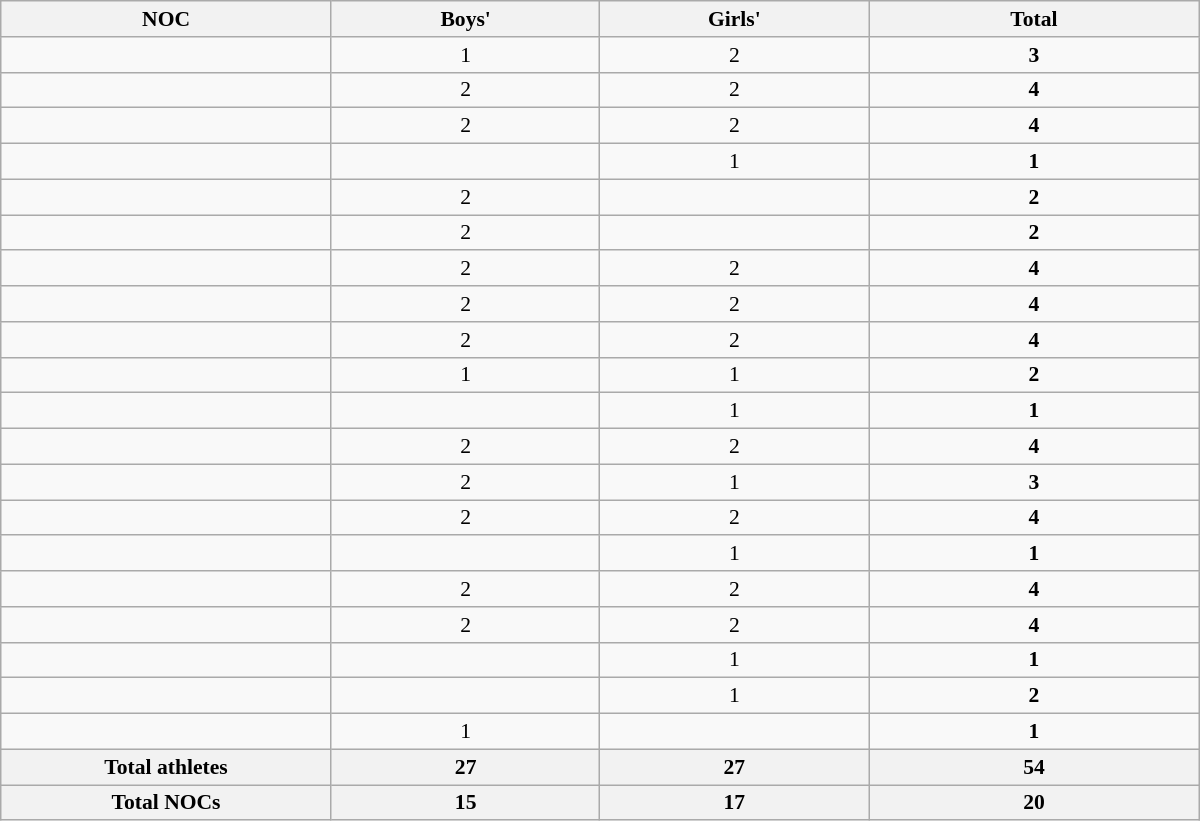<table class="wikitable collapsible sortable"  style="width:800px; text-align:center; font-size:90%;">
<tr>
<th style="text-align:center; width:100px;"><strong>NOC</strong></th>
<th width=80><strong>Boys' </strong></th>
<th width=80><strong>Girls' </strong></th>
<th width=100><strong>Total</strong></th>
</tr>
<tr>
<td style="text-align:left;"></td>
<td>1</td>
<td>2</td>
<td><strong>3</strong></td>
</tr>
<tr>
<td style="text-align:left;"></td>
<td>2</td>
<td>2</td>
<td><strong>4</strong></td>
</tr>
<tr>
<td style="text-align:left;"></td>
<td>2</td>
<td>2</td>
<td><strong>4</strong></td>
</tr>
<tr>
<td style="text-align:left;"></td>
<td></td>
<td>1</td>
<td><strong>1</strong></td>
</tr>
<tr>
<td style="text-align:left;"></td>
<td>2</td>
<td></td>
<td><strong>2</strong></td>
</tr>
<tr>
<td style="text-align:left;"></td>
<td>2</td>
<td></td>
<td><strong>2</strong></td>
</tr>
<tr>
<td style="text-align:left;"></td>
<td>2</td>
<td>2</td>
<td><strong>4</strong></td>
</tr>
<tr>
<td style="text-align:left;"></td>
<td>2</td>
<td>2</td>
<td><strong>4</strong></td>
</tr>
<tr>
<td style="text-align:left;"></td>
<td>2</td>
<td>2</td>
<td><strong>4</strong></td>
</tr>
<tr>
<td style="text-align:left;"></td>
<td>1</td>
<td>1</td>
<td><strong>2</strong></td>
</tr>
<tr>
<td style="text-align:left;"></td>
<td></td>
<td>1</td>
<td><strong>1</strong></td>
</tr>
<tr>
<td style="text-align:left;"></td>
<td>2</td>
<td>2</td>
<td><strong>4</strong></td>
</tr>
<tr>
<td style="text-align:left;"></td>
<td>2</td>
<td>1</td>
<td><strong>3</strong></td>
</tr>
<tr>
<td style="text-align:left;"></td>
<td>2</td>
<td>2</td>
<td><strong>4</strong></td>
</tr>
<tr>
<td style="text-align:left;"></td>
<td></td>
<td>1</td>
<td><strong>1</strong></td>
</tr>
<tr>
<td style="text-align:left;"></td>
<td>2</td>
<td>2</td>
<td><strong>4</strong></td>
</tr>
<tr>
<td style="text-align:left;"></td>
<td>2</td>
<td>2</td>
<td><strong>4</strong></td>
</tr>
<tr>
<td style="text-align:left;"></td>
<td></td>
<td>1</td>
<td><strong>1</strong></td>
</tr>
<tr>
<td style="text-align:left;"></td>
<td></td>
<td>1</td>
<td><strong>2</strong></td>
</tr>
<tr>
<td style="text-align:left;"></td>
<td>1</td>
<td></td>
<td><strong>1</strong></td>
</tr>
<tr class="sortbottom">
<th>Total athletes</th>
<th>27</th>
<th>27</th>
<th><strong>54</strong></th>
</tr>
<tr class="sortbottom">
<th>Total NOCs</th>
<th>15</th>
<th>17</th>
<th><strong>20</strong></th>
</tr>
</table>
